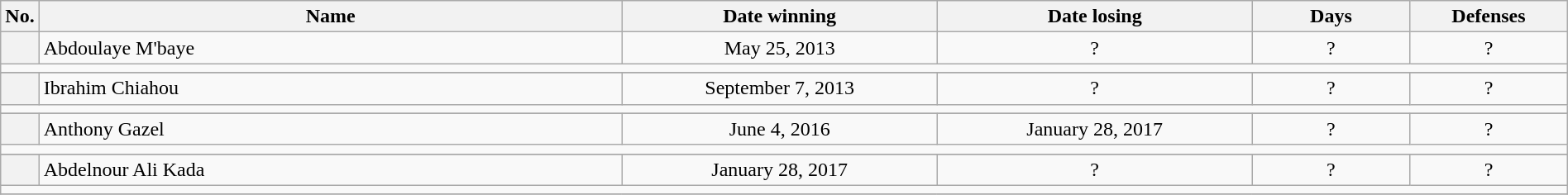<table class="wikitable" width=100%>
<tr>
<th style="width:1%;">No.</th>
<th style="width:37%;">Name</th>
<th style="width:20%;">Date winning</th>
<th style="width:20%;">Date losing</th>
<th data-sort-type="number" style="width:10%;">Days</th>
<th data-sort-type="number" style="width:10%;">Defenses</th>
</tr>
<tr align=center>
<th></th>
<td align=left> Abdoulaye M'baye</td>
<td>May 25, 2013</td>
<td>?</td>
<td>?</td>
<td>?</td>
</tr>
<tr>
<td colspan="6"></td>
</tr>
<tr>
</tr>
<tr align=center>
<th></th>
<td align=left> Ibrahim Chiahou</td>
<td>September 7, 2013</td>
<td>?</td>
<td>?</td>
<td>?</td>
</tr>
<tr>
<td colspan="6"></td>
</tr>
<tr>
</tr>
<tr align=center>
<th></th>
<td align=left> Anthony Gazel</td>
<td>June 4, 2016</td>
<td>January 28, 2017</td>
<td>?</td>
<td>?</td>
</tr>
<tr>
<td colspan="6"></td>
</tr>
<tr>
</tr>
<tr align=center>
<th></th>
<td align=left> Abdelnour Ali Kada</td>
<td>January 28, 2017</td>
<td>?</td>
<td>?</td>
<td>?</td>
</tr>
<tr>
<td colspan="6"></td>
</tr>
<tr>
</tr>
</table>
